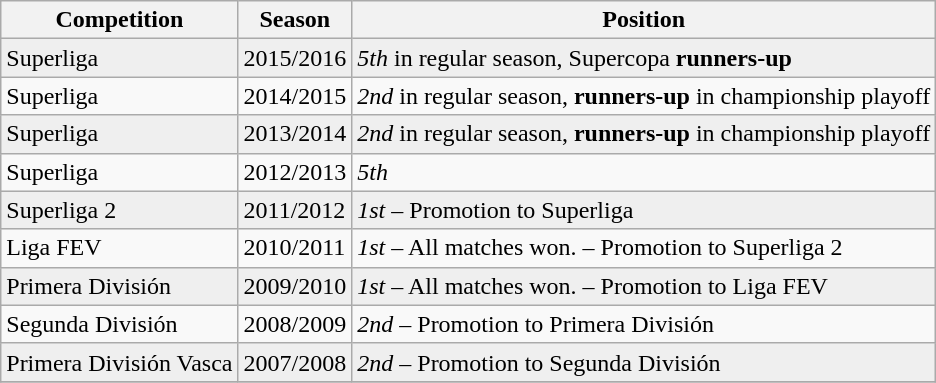<table class="wikitable">
<tr>
<th>Competition</th>
<th>Season</th>
<th>Position</th>
</tr>
<tr bgcolor="#EFEFEF">
<td>Superliga</td>
<td>2015/2016</td>
<td><em>5th</em> in regular season, Supercopa <strong>runners-up</strong></td>
</tr>
<tr ----->
<td>Superliga</td>
<td>2014/2015</td>
<td><em>2nd</em> in regular season, <strong>runners-up</strong> in championship playoff</td>
</tr>
<tr bgcolor="#EFEFEF">
<td>Superliga</td>
<td>2013/2014</td>
<td><em>2nd</em> in regular season, <strong>runners-up</strong> in championship playoff</td>
</tr>
<tr ---->
<td>Superliga</td>
<td>2012/2013</td>
<td><em>5th</em></td>
</tr>
<tr bgcolor="#EFEFEF">
<td>Superliga 2</td>
<td>2011/2012</td>
<td><em>1st</em> – Promotion to Superliga</td>
</tr>
<tr ---->
<td>Liga FEV</td>
<td>2010/2011</td>
<td><em>1st</em> – All matches won. – Promotion to Superliga 2</td>
</tr>
<tr bgcolor="#EFEFEF">
<td>Primera División</td>
<td>2009/2010</td>
<td><em>1st</em> – All matches won. – Promotion to Liga FEV</td>
</tr>
<tr ---->
<td>Segunda División</td>
<td>2008/2009</td>
<td><em>2nd</em> – Promotion to Primera División</td>
</tr>
<tr bgcolor="#EFEFEF">
<td>Primera División Vasca</td>
<td>2007/2008</td>
<td><em>2nd</em> – Promotion to Segunda División</td>
</tr>
<tr ---->
</tr>
</table>
